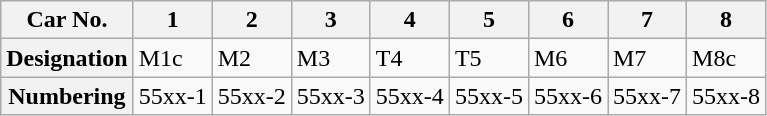<table class="wikitable">
<tr>
<th>Car No.</th>
<th>1</th>
<th>2</th>
<th>3</th>
<th>4</th>
<th>5</th>
<th>6</th>
<th>7</th>
<th>8</th>
</tr>
<tr>
<th>Designation</th>
<td>M1c</td>
<td>M2</td>
<td>M3</td>
<td>T4</td>
<td>T5</td>
<td>M6</td>
<td>M7</td>
<td>M8c</td>
</tr>
<tr>
<th>Numbering</th>
<td>55xx-1</td>
<td>55xx-2</td>
<td>55xx-3</td>
<td>55xx-4</td>
<td>55xx-5</td>
<td>55xx-6</td>
<td>55xx-7</td>
<td>55xx-8</td>
</tr>
</table>
